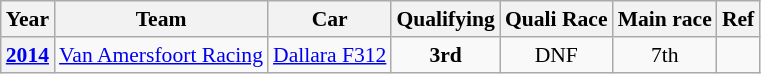<table class="wikitable" style="text-align:center; font-size:90%">
<tr>
<th>Year</th>
<th>Team</th>
<th>Car</th>
<th>Qualifying</th>
<th>Quali Race</th>
<th>Main race</th>
<th>Ref</th>
</tr>
<tr>
<th><a href='#'>2014</a></th>
<td align="left"> <a href='#'>Van Amersfoort Racing</a></td>
<td align="left"><a href='#'>Dallara F312</a></td>
<td><strong>3rd</strong></td>
<td>DNF</td>
<td>7th</td>
<td></td>
</tr>
</table>
